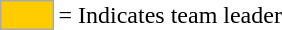<table>
<tr>
<td style="background-color:#FFCC00; border:1px solid #aaaaaa; width:2em;"></td>
<td>= Indicates team leader</td>
</tr>
</table>
